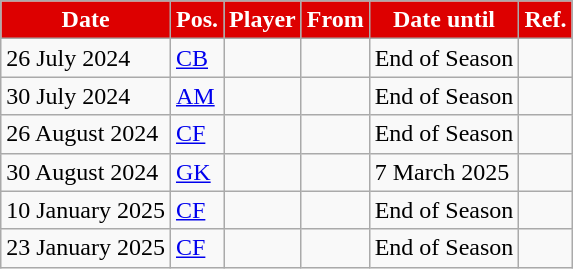<table class="wikitable plainrowheaders sortable">
<tr>
<th style="background:#DD0000;color:#fff;">Date</th>
<th style="background:#DD0000;color:#fff;">Pos.</th>
<th style="background:#DD0000;color:#fff;">Player</th>
<th style="background:#DD0000;color:#fff;">From</th>
<th style="background:#DD0000;color:#fff;">Date until</th>
<th style="background:#DD0000;color:#fff;">Ref.</th>
</tr>
<tr>
<td>26 July 2024</td>
<td><a href='#'>CB</a></td>
<td></td>
<td></td>
<td>End of Season</td>
<td></td>
</tr>
<tr>
<td>30 July 2024</td>
<td><a href='#'>AM</a></td>
<td></td>
<td></td>
<td>End of Season</td>
<td></td>
</tr>
<tr>
<td>26 August 2024</td>
<td><a href='#'>CF</a></td>
<td></td>
<td></td>
<td>End of Season</td>
<td></td>
</tr>
<tr>
<td>30 August 2024</td>
<td><a href='#'>GK</a></td>
<td></td>
<td></td>
<td>7 March 2025</td>
<td></td>
</tr>
<tr>
<td>10 January 2025</td>
<td><a href='#'>CF</a></td>
<td></td>
<td></td>
<td>End of Season</td>
<td></td>
</tr>
<tr>
<td>23 January 2025</td>
<td><a href='#'>CF</a></td>
<td></td>
<td></td>
<td>End of Season</td>
<td></td>
</tr>
</table>
